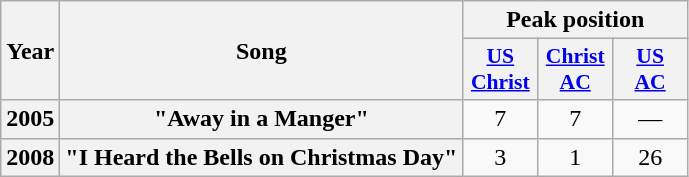<table class="wikitable plainrowheaders" style="text-align:center;">
<tr>
<th scope="col" rowspan="2">Year</th>
<th scope="col" rowspan="2">Song</th>
<th scope="col" colspan="3">Peak position</th>
</tr>
<tr>
<th style="width:3em; font-size:90%"><a href='#'>US Christ</a><br></th>
<th style="width:3em; font-size:90%"><a href='#'>Christ AC</a><br></th>
<th style="width:3em; font-size:90%"><a href='#'>US<br>AC</a><br></th>
</tr>
<tr>
<th scope="row">2005</th>
<th scope="row">"Away in a Manger"</th>
<td>7</td>
<td>7</td>
<td>—</td>
</tr>
<tr>
<th scope="row">2008</th>
<th scope="row">"I Heard the Bells on Christmas Day"</th>
<td>3</td>
<td>1</td>
<td>26</td>
</tr>
</table>
